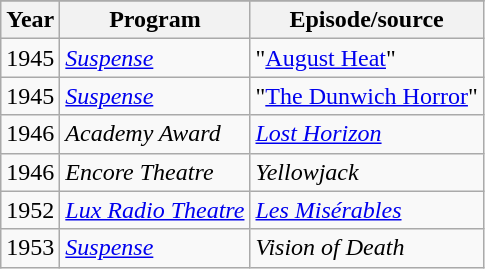<table class="wikitable">
<tr>
</tr>
<tr Halls of Ivy>
<th>Year</th>
<th>Program</th>
<th>Episode/source</th>
</tr>
<tr>
<td>1945</td>
<td><em><a href='#'>Suspense</a></em></td>
<td>"<a href='#'>August Heat</a>"</td>
</tr>
<tr>
<td>1945</td>
<td><em><a href='#'>Suspense</a></em></td>
<td>"<a href='#'>The Dunwich Horror</a>"</td>
</tr>
<tr>
<td>1946</td>
<td><em>Academy Award</em></td>
<td><em><a href='#'>Lost Horizon</a></em></td>
</tr>
<tr>
<td>1946</td>
<td><em>Encore Theatre</em></td>
<td><em>Yellowjack</em></td>
</tr>
<tr>
<td>1952</td>
<td><em><a href='#'>Lux Radio Theatre</a></em></td>
<td><em><a href='#'>Les Misérables</a></em></td>
</tr>
<tr>
<td>1953</td>
<td><em><a href='#'>Suspense</a></em></td>
<td><em>Vision of Death</em></td>
</tr>
</table>
